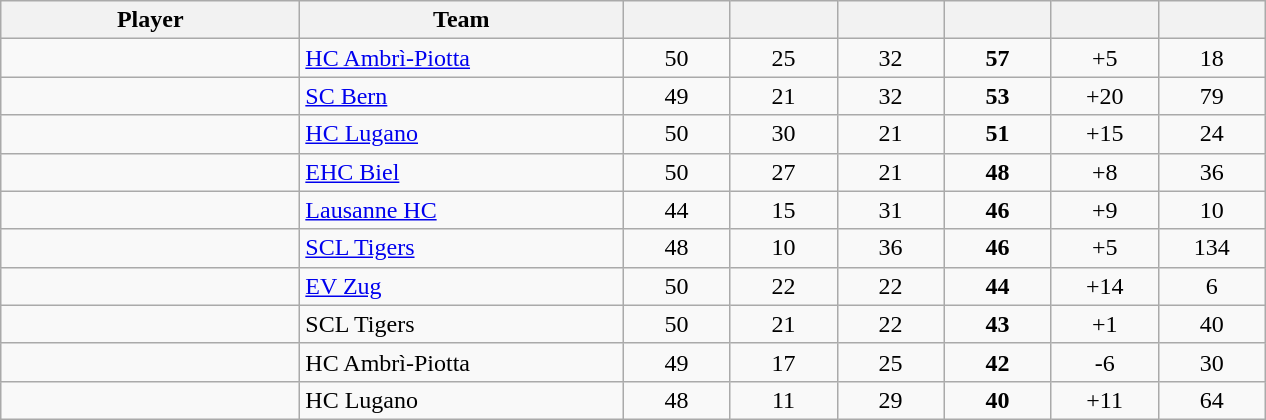<table class="wikitable sortable">
<tr>
<th style="width: 12em;">Player</th>
<th style="width: 13em;">Team</th>
<th style="width: 4em;"></th>
<th style="width: 4em;"></th>
<th style="width: 4em;"></th>
<th style="width: 4em;"></th>
<th data-sort-type="number" style="width: 4em;"></th>
<th style="width: 4em;"></th>
</tr>
<tr style="text-align:center;">
<td style="text-align:left;"></td>
<td style="text-align:left;"><a href='#'>HC Ambrì-Piotta</a></td>
<td>50</td>
<td>25</td>
<td>32</td>
<td><strong>57</strong></td>
<td>+5</td>
<td>18</td>
</tr>
<tr style="text-align:center;">
<td style="text-align:left;"></td>
<td style="text-align:left;"><a href='#'>SC Bern</a></td>
<td>49</td>
<td>21</td>
<td>32</td>
<td><strong>53</strong></td>
<td>+20</td>
<td>79</td>
</tr>
<tr style="text-align:center;">
<td style="text-align:left;"></td>
<td style="text-align:left;"><a href='#'>HC Lugano</a></td>
<td>50</td>
<td>30</td>
<td>21</td>
<td><strong>51</strong></td>
<td>+15</td>
<td>24</td>
</tr>
<tr style="text-align:center;">
<td style="text-align:left;"></td>
<td style="text-align:left;"><a href='#'>EHC Biel</a></td>
<td>50</td>
<td>27</td>
<td>21</td>
<td><strong>48</strong></td>
<td>+8</td>
<td>36</td>
</tr>
<tr style="text-align:center;">
<td style="text-align:left;"></td>
<td style="text-align:left;"><a href='#'>Lausanne HC</a></td>
<td>44</td>
<td>15</td>
<td>31</td>
<td><strong>46</strong></td>
<td>+9</td>
<td>10</td>
</tr>
<tr style="text-align:center;">
<td style="text-align:left;"></td>
<td style="text-align:left;"><a href='#'>SCL Tigers</a></td>
<td>48</td>
<td>10</td>
<td>36</td>
<td><strong>46</strong></td>
<td>+5</td>
<td>134</td>
</tr>
<tr style="text-align:center;">
<td style="text-align:left;"></td>
<td style="text-align:left;"><a href='#'>EV Zug</a></td>
<td>50</td>
<td>22</td>
<td>22</td>
<td><strong>44</strong></td>
<td>+14</td>
<td>6</td>
</tr>
<tr style="text-align:center;">
<td style="text-align:left;"></td>
<td style="text-align:left;">SCL Tigers</td>
<td>50</td>
<td>21</td>
<td>22</td>
<td><strong>43</strong></td>
<td>+1</td>
<td>40</td>
</tr>
<tr style="text-align:center;">
<td style="text-align:left;"></td>
<td style="text-align:left;">HC Ambrì-Piotta</td>
<td>49</td>
<td>17</td>
<td>25</td>
<td><strong>42</strong></td>
<td>-6</td>
<td>30</td>
</tr>
<tr style="text-align:center;">
<td style="text-align:left;"></td>
<td style="text-align:left;">HC Lugano</td>
<td>48</td>
<td>11</td>
<td>29</td>
<td><strong>40</strong></td>
<td>+11</td>
<td>64</td>
</tr>
</table>
